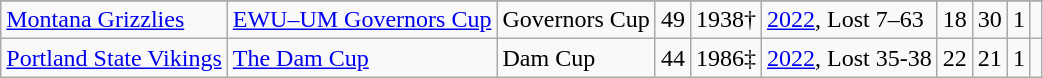<table class="wikitable">
<tr>
</tr>
<tr>
<td><a href='#'>Montana Grizzlies</a></td>
<td><a href='#'>EWU–UM Governors Cup</a></td>
<td>Governors Cup</td>
<td>49</td>
<td align=center>1938†</td>
<td><a href='#'>2022</a>, Lost 7–63</td>
<td>18</td>
<td>30</td>
<td>1</td>
<td></td>
</tr>
<tr>
<td><a href='#'>Portland State Vikings</a></td>
<td><a href='#'>The Dam Cup</a></td>
<td>Dam Cup</td>
<td>44</td>
<td align=center>1986‡</td>
<td><a href='#'>2022</a>, Lost 35-38</td>
<td>22</td>
<td>21</td>
<td>1</td>
<td></td>
</tr>
</table>
